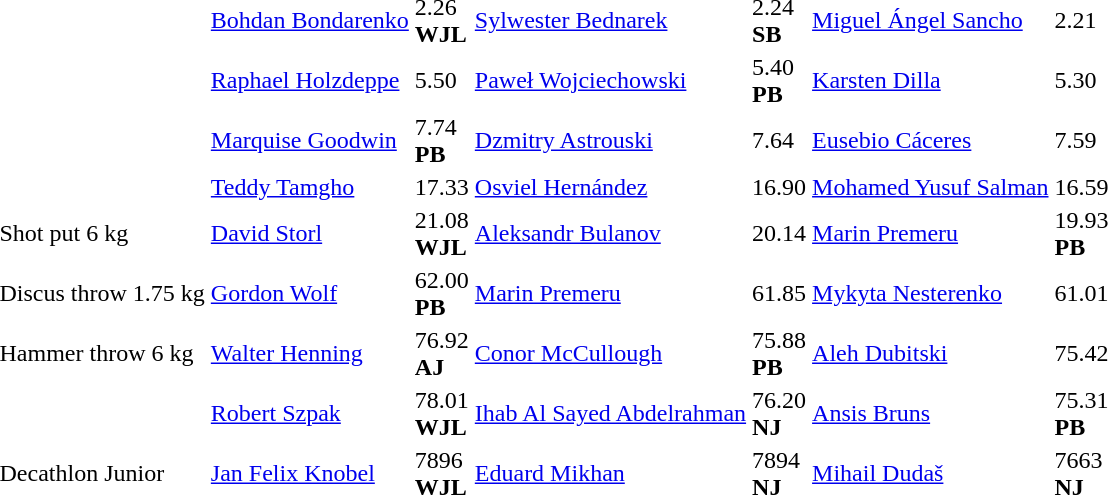<table>
<tr>
<td></td>
<td><a href='#'>Bohdan Bondarenko</a><br></td>
<td>2.26<br><strong>WJL</strong></td>
<td><a href='#'>Sylwester Bednarek</a><br></td>
<td>2.24<br><strong>SB</strong></td>
<td><a href='#'>Miguel Ángel Sancho</a><br></td>
<td>2.21</td>
</tr>
<tr>
<td></td>
<td><a href='#'>Raphael Holzdeppe</a><br></td>
<td>5.50</td>
<td><a href='#'>Paweł Wojciechowski</a><br></td>
<td>5.40<br><strong>PB</strong></td>
<td><a href='#'>Karsten Dilla</a><br></td>
<td>5.30</td>
</tr>
<tr>
<td></td>
<td><a href='#'>Marquise Goodwin</a><br></td>
<td>7.74<br> <strong>PB</strong></td>
<td><a href='#'>Dzmitry Astrouski</a><br></td>
<td>7.64</td>
<td><a href='#'>Eusebio Cáceres</a><br></td>
<td>7.59</td>
</tr>
<tr>
<td></td>
<td><a href='#'>Teddy Tamgho</a><br></td>
<td>17.33</td>
<td><a href='#'>Osviel Hernández</a><br></td>
<td>16.90</td>
<td><a href='#'>Mohamed Yusuf Salman</a><br></td>
<td>16.59</td>
</tr>
<tr>
<td>Shot put 6 kg<br></td>
<td><a href='#'>David Storl</a><br></td>
<td>21.08<br> <strong>WJL</strong></td>
<td><a href='#'>Aleksandr Bulanov</a><br></td>
<td>20.14</td>
<td><a href='#'>Marin Premeru</a><br></td>
<td>19.93<br><strong>PB</strong></td>
</tr>
<tr>
<td>Discus throw 1.75 kg<br></td>
<td><a href='#'>Gordon Wolf</a><br></td>
<td>62.00 <br><strong>PB</strong></td>
<td><a href='#'>Marin Premeru</a><br></td>
<td>61.85</td>
<td><a href='#'>Mykyta Nesterenko</a><br></td>
<td>61.01</td>
</tr>
<tr>
<td>Hammer throw 6 kg<br></td>
<td><a href='#'>Walter Henning</a><br></td>
<td>76.92<br><strong>AJ</strong></td>
<td><a href='#'>Conor McCullough</a> <br></td>
<td>75.88<br><strong>PB</strong></td>
<td><a href='#'>Aleh Dubitski</a> <br></td>
<td>75.42</td>
</tr>
<tr>
<td></td>
<td><a href='#'>Robert Szpak</a><br></td>
<td>78.01 <br><strong>WJL</strong></td>
<td><a href='#'>Ihab Al Sayed Abdelrahman</a><br></td>
<td>76.20<br><strong>NJ</strong></td>
<td><a href='#'>Ansis Bruns</a><br></td>
<td>75.31<br><strong>PB</strong></td>
</tr>
<tr>
<td>Decathlon Junior<br></td>
<td><a href='#'>Jan Felix Knobel</a><br></td>
<td>7896<br><strong>WJL</strong></td>
<td><a href='#'>Eduard Mikhan</a><br></td>
<td>7894<br><strong>NJ</strong></td>
<td><a href='#'>Mihail Dudaš</a><br></td>
<td>7663<br><strong>NJ</strong></td>
</tr>
<tr>
<td colspan=8></td>
</tr>
</table>
